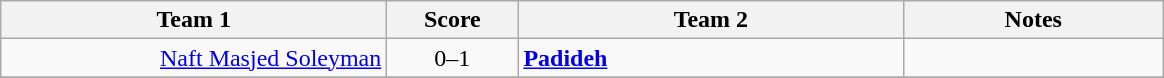<table class="wikitable" style="text-align:center">
<tr>
<th width=250>Team 1</th>
<th width=80>Score</th>
<th width=250>Team 2</th>
<th width=165>Notes</th>
</tr>
<tr>
<td align="right"><a href='#'>Naft Masjed Soleyman</a></td>
<td>0–1</td>
<td align="left"><strong><a href='#'>Padideh</a></strong></td>
<td></td>
</tr>
<tr>
</tr>
</table>
